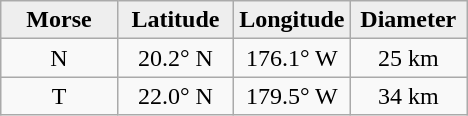<table class="wikitable">
<tr>
<th width="25%" style="background:#eeeeee;">Morse</th>
<th width="25%" style="background:#eeeeee;">Latitude</th>
<th width="25%" style="background:#eeeeee;">Longitude</th>
<th width="25%" style="background:#eeeeee;">Diameter</th>
</tr>
<tr>
<td align="center">N</td>
<td align="center">20.2° N</td>
<td align="center">176.1° W</td>
<td align="center">25 km</td>
</tr>
<tr>
<td align="center">T</td>
<td align="center">22.0° N</td>
<td align="center">179.5° W</td>
<td align="center">34 km</td>
</tr>
</table>
